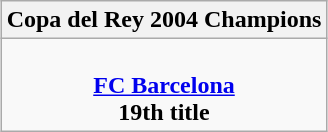<table class=wikitable style="text-align:center; margin:auto">
<tr>
<th>Copa del Rey 2004 Champions</th>
</tr>
<tr>
<td><br> <strong><a href='#'>FC Barcelona</a></strong> <br> <strong>19th title</strong></td>
</tr>
</table>
